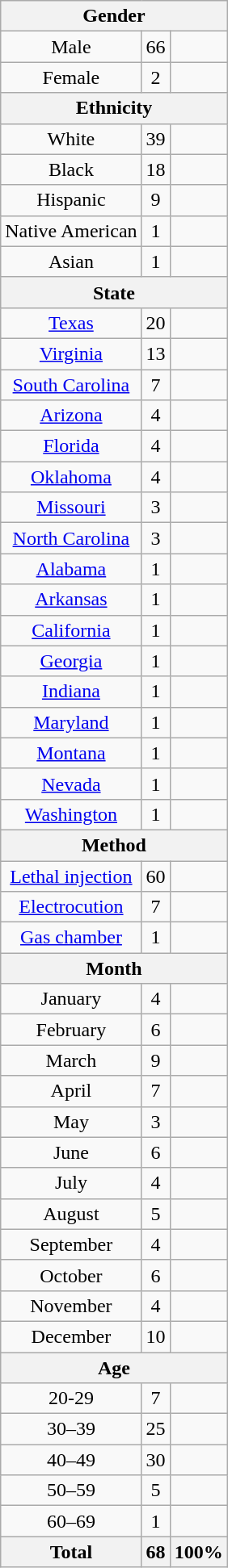<table class="wikitable" style="text-align:center;">
<tr>
<th colspan="3">Gender</th>
</tr>
<tr>
<td>Male</td>
<td>66</td>
<td></td>
</tr>
<tr>
<td>Female</td>
<td>2</td>
<td></td>
</tr>
<tr>
<th colspan="3">Ethnicity</th>
</tr>
<tr>
<td>White</td>
<td>39</td>
<td></td>
</tr>
<tr>
<td>Black</td>
<td>18</td>
<td></td>
</tr>
<tr>
<td>Hispanic</td>
<td>9</td>
<td></td>
</tr>
<tr>
<td>Native American</td>
<td>1</td>
<td></td>
</tr>
<tr>
<td>Asian</td>
<td>1</td>
<td></td>
</tr>
<tr>
<th colspan="3">State</th>
</tr>
<tr>
<td><a href='#'>Texas</a></td>
<td>20</td>
<td></td>
</tr>
<tr>
<td><a href='#'>Virginia</a></td>
<td>13</td>
<td></td>
</tr>
<tr>
<td><a href='#'>South Carolina</a></td>
<td>7</td>
<td></td>
</tr>
<tr>
<td><a href='#'>Arizona</a></td>
<td>4</td>
<td></td>
</tr>
<tr>
<td><a href='#'>Florida</a></td>
<td>4</td>
<td></td>
</tr>
<tr>
<td><a href='#'>Oklahoma</a></td>
<td>4</td>
<td></td>
</tr>
<tr>
<td><a href='#'>Missouri</a></td>
<td>3</td>
<td></td>
</tr>
<tr>
<td><a href='#'>North Carolina</a></td>
<td>3</td>
<td></td>
</tr>
<tr>
<td><a href='#'>Alabama</a></td>
<td>1</td>
<td></td>
</tr>
<tr>
<td><a href='#'>Arkansas</a></td>
<td>1</td>
<td></td>
</tr>
<tr>
<td><a href='#'>California</a></td>
<td>1</td>
<td></td>
</tr>
<tr>
<td><a href='#'>Georgia</a></td>
<td>1</td>
<td></td>
</tr>
<tr>
<td><a href='#'>Indiana</a></td>
<td>1</td>
<td></td>
</tr>
<tr>
<td><a href='#'>Maryland</a></td>
<td>1</td>
<td></td>
</tr>
<tr>
<td><a href='#'>Montana</a></td>
<td>1</td>
<td></td>
</tr>
<tr>
<td><a href='#'>Nevada</a></td>
<td>1</td>
<td></td>
</tr>
<tr>
<td><a href='#'>Washington</a></td>
<td>1</td>
<td></td>
</tr>
<tr>
<th colspan="3">Method</th>
</tr>
<tr>
<td><a href='#'>Lethal injection</a></td>
<td>60</td>
<td></td>
</tr>
<tr>
<td><a href='#'>Electrocution</a></td>
<td>7</td>
<td></td>
</tr>
<tr>
<td><a href='#'>Gas chamber</a></td>
<td>1</td>
<td></td>
</tr>
<tr>
<th colspan="3">Month</th>
</tr>
<tr>
<td>January</td>
<td>4</td>
<td></td>
</tr>
<tr>
<td>February</td>
<td>6</td>
<td></td>
</tr>
<tr>
<td>March</td>
<td>9</td>
<td></td>
</tr>
<tr>
<td>April</td>
<td>7</td>
<td></td>
</tr>
<tr>
<td>May</td>
<td>3</td>
<td></td>
</tr>
<tr>
<td>June</td>
<td>6</td>
<td></td>
</tr>
<tr>
<td>July</td>
<td>4</td>
<td></td>
</tr>
<tr>
<td>August</td>
<td>5</td>
<td></td>
</tr>
<tr>
<td>September</td>
<td>4</td>
<td></td>
</tr>
<tr>
<td>October</td>
<td>6</td>
<td></td>
</tr>
<tr>
<td>November</td>
<td>4</td>
<td></td>
</tr>
<tr>
<td>December</td>
<td>10</td>
<td></td>
</tr>
<tr>
<th colspan="3">Age</th>
</tr>
<tr>
<td>20-29</td>
<td>7</td>
<td></td>
</tr>
<tr>
<td>30–39</td>
<td>25</td>
<td></td>
</tr>
<tr>
<td>40–49</td>
<td>30</td>
<td></td>
</tr>
<tr>
<td>50–59</td>
<td>5</td>
<td></td>
</tr>
<tr>
<td>60–69</td>
<td>1</td>
<td></td>
</tr>
<tr>
<th>Total</th>
<th>68</th>
<th>100%</th>
</tr>
</table>
